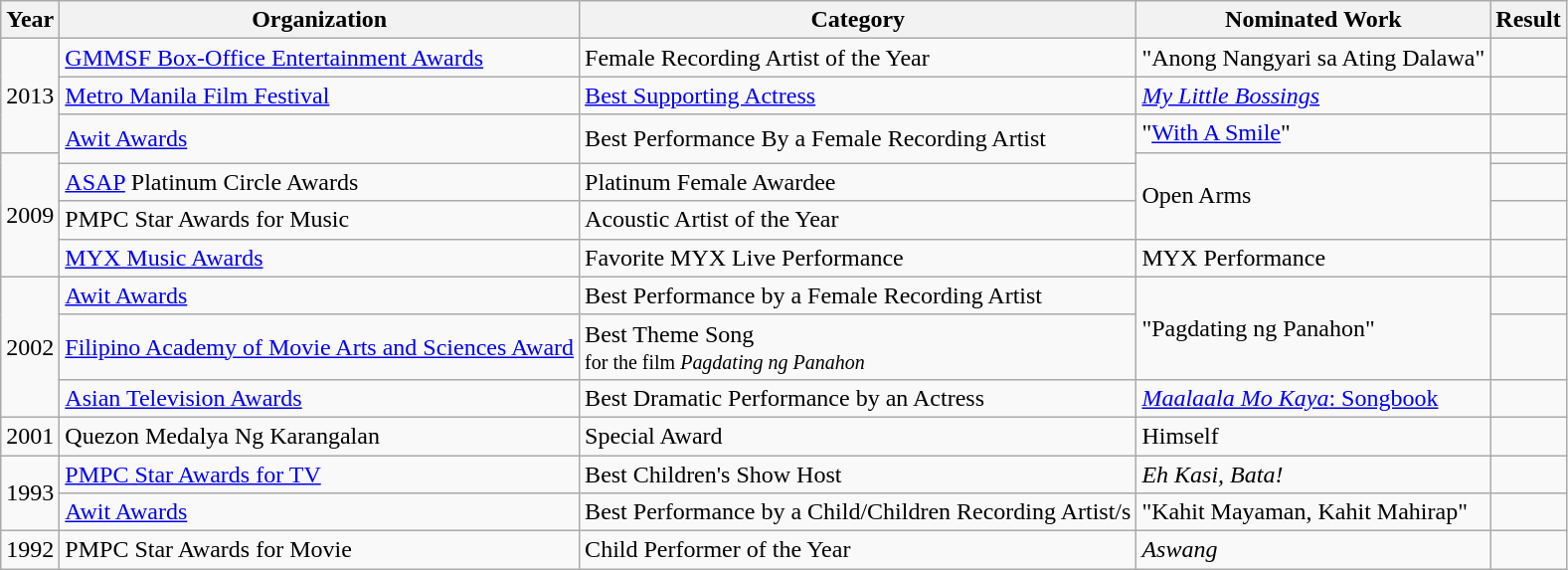<table class="wikitable">
<tr>
<th>Year</th>
<th>Organization</th>
<th>Category</th>
<th>Nominated Work</th>
<th>Result</th>
</tr>
<tr>
<td rowspan=3>2013</td>
<td><a href='#'>GMMSF Box-Office Entertainment Awards</a></td>
<td>Female Recording Artist of the Year</td>
<td>"Anong Nangyari sa Ating Dalawa"</td>
<td></td>
</tr>
<tr>
<td><a href='#'>Metro Manila Film Festival</a></td>
<td><a href='#'>Best Supporting Actress</a></td>
<td><em><a href='#'>My Little Bossings</a></em></td>
<td></td>
</tr>
<tr>
<td rowspan=2><a href='#'>Awit Awards</a></td>
<td rowspan=2>Best Performance By a Female Recording Artist</td>
<td>"<a href='#'>With A Smile</a>"</td>
<td></td>
</tr>
<tr>
<td rowspan=4>2009</td>
<td rowspan=3>Open Arms</td>
<td></td>
</tr>
<tr>
<td><a href='#'>ASAP</a> Platinum Circle Awards</td>
<td>Platinum Female Awardee</td>
<td></td>
</tr>
<tr>
<td>PMPC Star Awards for Music</td>
<td>Acoustic Artist of the Year</td>
<td></td>
</tr>
<tr>
<td><a href='#'>MYX Music Awards</a></td>
<td>Favorite MYX Live Performance</td>
<td>MYX Performance</td>
<td></td>
</tr>
<tr>
<td rowspan=3>2002</td>
<td><a href='#'>Awit Awards</a></td>
<td>Best Performance by a Female Recording Artist</td>
<td rowspan=2>"Pagdating ng Panahon"</td>
<td></td>
</tr>
<tr>
<td><a href='#'>Filipino Academy of Movie Arts and Sciences Award</a></td>
<td>Best Theme Song<br><small>for the film <em>Pagdating ng Panahon</em></small></td>
<td></td>
</tr>
<tr>
<td><a href='#'>Asian Television Awards</a></td>
<td>Best Dramatic Performance by an Actress</td>
<td><a href='#'><em>Maalaala Mo Kaya</em>: Songbook</a></td>
<td></td>
</tr>
<tr>
<td>2001</td>
<td>Quezon Medalya Ng Karangalan</td>
<td>Special Award</td>
<td>Himself</td>
<td></td>
</tr>
<tr>
<td rowspan=2>1993</td>
<td><a href='#'>PMPC Star Awards for TV</a></td>
<td>Best Children's Show Host</td>
<td><em>Eh Kasi, Bata!</em></td>
<td></td>
</tr>
<tr>
<td><a href='#'>Awit Awards</a></td>
<td>Best Performance by a Child/Children Recording Artist/s</td>
<td>"Kahit Mayaman, Kahit Mahirap"</td>
<td></td>
</tr>
<tr>
<td>1992</td>
<td>PMPC Star Awards for Movie</td>
<td>Child Performer of the Year</td>
<td><em>Aswang</em></td>
<td></td>
</tr>
</table>
